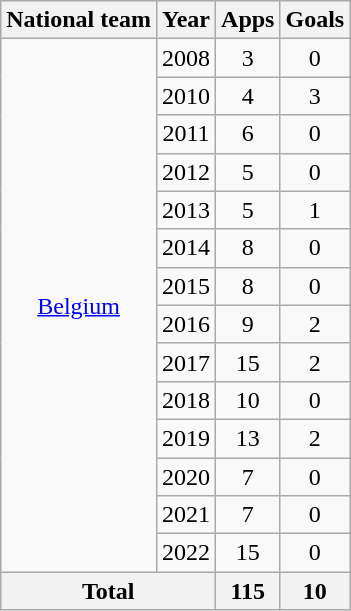<table class="wikitable" style="text-align:center">
<tr>
<th>National team</th>
<th>Year</th>
<th>Apps</th>
<th>Goals</th>
</tr>
<tr>
<td rowspan=14><a href='#'>Belgium</a></td>
<td>2008</td>
<td>3</td>
<td>0</td>
</tr>
<tr>
<td>2010</td>
<td>4</td>
<td>3</td>
</tr>
<tr>
<td>2011</td>
<td>6</td>
<td>0</td>
</tr>
<tr>
<td>2012</td>
<td>5</td>
<td>0</td>
</tr>
<tr>
<td>2013</td>
<td>5</td>
<td>1</td>
</tr>
<tr>
<td>2014</td>
<td>8</td>
<td>0</td>
</tr>
<tr>
<td>2015</td>
<td>8</td>
<td>0</td>
</tr>
<tr>
<td>2016</td>
<td>9</td>
<td>2</td>
</tr>
<tr>
<td>2017</td>
<td>15</td>
<td>2</td>
</tr>
<tr>
<td>2018</td>
<td>10</td>
<td>0</td>
</tr>
<tr>
<td>2019</td>
<td>13</td>
<td>2</td>
</tr>
<tr>
<td>2020</td>
<td>7</td>
<td>0</td>
</tr>
<tr>
<td>2021</td>
<td>7</td>
<td>0</td>
</tr>
<tr>
<td>2022</td>
<td>15</td>
<td>0</td>
</tr>
<tr>
<th colspan=2>Total</th>
<th>115</th>
<th>10</th>
</tr>
</table>
